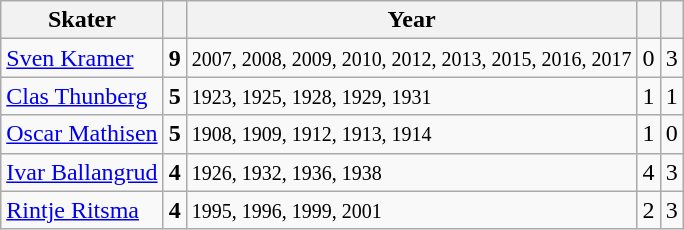<table class="wikitable" border="1">
<tr>
<th>Skater</th>
<th></th>
<th>Year</th>
<th></th>
<th></th>
</tr>
<tr>
<td> <a href='#'>Sven Kramer</a></td>
<td><strong>9</strong></td>
<td><small>2007, 2008, 2009, 2010, 2012, 2013, 2015, 2016, 2017 </small></td>
<td>0</td>
<td>3</td>
</tr>
<tr>
<td> <a href='#'>Clas Thunberg</a></td>
<td><strong>5</strong></td>
<td><small>1923, 1925, 1928, 1929, 1931 </small></td>
<td>1</td>
<td>1</td>
</tr>
<tr>
<td> <a href='#'>Oscar Mathisen</a></td>
<td><strong>5</strong></td>
<td><small>1908, 1909, 1912, 1913, 1914 </small></td>
<td>1</td>
<td>0</td>
</tr>
<tr>
<td> <a href='#'>Ivar Ballangrud</a></td>
<td><strong>4</strong></td>
<td><small>1926, 1932, 1936, 1938 </small></td>
<td>4</td>
<td>3</td>
</tr>
<tr>
<td> <a href='#'>Rintje Ritsma</a></td>
<td><strong>4</strong></td>
<td><small>1995, 1996, 1999, 2001 </small></td>
<td>2</td>
<td>3</td>
</tr>
</table>
